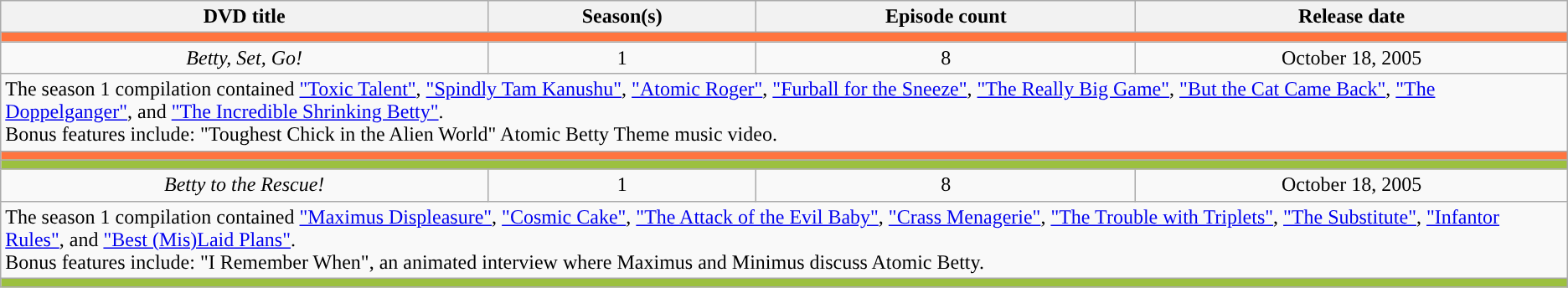<table class="wikitable">
<tr>
<th>DVD title</th>
<th>Season(s)</th>
<th>Episode count</th>
<th>Release date</th>
</tr>
<tr>
<td colspan=4 style="background:#ff743e"></td>
</tr>
<tr>
<td style="text-align: center"><em>Betty, Set, Go!</em></td>
<td style="text-align: center">1</td>
<td style="text-align: center">8</td>
<td style="text-align: center">October 18, 2005</td>
</tr>
<tr>
<td colspan=4>The season 1 compilation contained <a href='#'>"Toxic Talent"</a>, <a href='#'>"Spindly Tam Kanushu"</a>, <a href='#'>"Atomic Roger"</a>, <a href='#'>"Furball for the Sneeze"</a>, <a href='#'>"The Really Big Game"</a>, <a href='#'>"But the Cat Came Back"</a>, <a href='#'>"The Doppelganger"</a>, and <a href='#'>"The Incredible Shrinking Betty"</a>.<br>Bonus features include: "Toughest Chick in the Alien World" Atomic Betty Theme music video.</td>
</tr>
<tr>
<td colspan=4 style="background:#ff743e"></td>
</tr>
<tr>
<td colspan=4 style="background:#9cc03f"></td>
</tr>
<tr>
<td style="text-align: center"><em>Betty to the Rescue!</em></td>
<td style="text-align: center">1</td>
<td style="text-align: center">8</td>
<td style="text-align: center">October 18, 2005</td>
</tr>
<tr>
<td colspan=4>The season 1 compilation contained <a href='#'>"Maximus Displeasure"</a>, <a href='#'>"Cosmic Cake"</a>, <a href='#'>"The Attack of the Evil Baby"</a>, <a href='#'>"Crass Menagerie"</a>, <a href='#'>"The Trouble with Triplets"</a>, <a href='#'>"The Substitute"</a>, <a href='#'>"Infantor Rules"</a>, and <a href='#'>"Best (Mis)Laid Plans"</a>.<br>Bonus features include: "I Remember When", an animated interview where Maximus and Minimus discuss Atomic Betty.</td>
</tr>
<tr>
<td colspan=4 style="background:#9cc03f"></td>
</tr>
</table>
